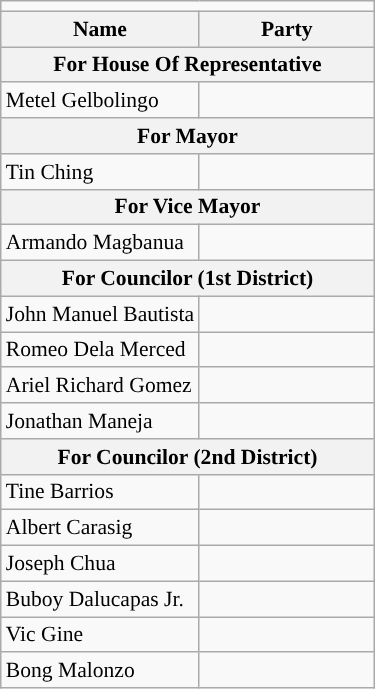<table class="wikitable" style="font-size:90%">
<tr>
<td colspan="5" style="color:inherit;background:"></td>
</tr>
<tr>
<th !width=150px>Name</th>
<th colspan=2 width=110px>Party</th>
</tr>
<tr>
<th colspan="3">For House Of Representative</th>
</tr>
<tr>
<td>Metel Gelbolingo</td>
<td></td>
</tr>
<tr>
<th colspan="3">For Mayor</th>
</tr>
<tr>
<td>Tin Ching</td>
<td></td>
</tr>
<tr>
<th colspan="3">For Vice Mayor</th>
</tr>
<tr>
<td>Armando Magbanua</td>
<td></td>
</tr>
<tr>
<th colspan="3">For Councilor (1st District)</th>
</tr>
<tr>
<td>John Manuel Bautista</td>
<td></td>
</tr>
<tr>
<td>Romeo Dela Merced</td>
<td></td>
</tr>
<tr>
<td>Ariel Richard Gomez</td>
<td></td>
</tr>
<tr>
<td>Jonathan Maneja</td>
<td></td>
</tr>
<tr>
<th colspan="3">For Councilor (2nd District)</th>
</tr>
<tr>
<td>Tine Barrios</td>
<td></td>
</tr>
<tr>
<td>Albert Carasig</td>
<td></td>
</tr>
<tr>
<td>Joseph Chua</td>
<td></td>
</tr>
<tr>
<td>Buboy Dalucapas Jr.</td>
<td></td>
</tr>
<tr>
<td>Vic Gine</td>
<td></td>
</tr>
<tr>
<td>Bong Malonzo</td>
<td></td>
</tr>
</table>
